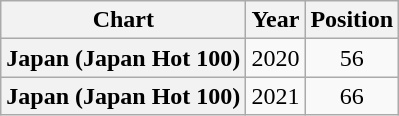<table class="wikitable unsortable plainrowheaders" style="text-align:center">
<tr>
<th scope="col">Chart</th>
<th scope="col">Year</th>
<th scope="col">Position</th>
</tr>
<tr>
<th scope="row">Japan (Japan Hot 100)</th>
<td>2020</td>
<td>56</td>
</tr>
<tr>
<th scope="row">Japan (Japan Hot 100)</th>
<td>2021</td>
<td>66</td>
</tr>
</table>
